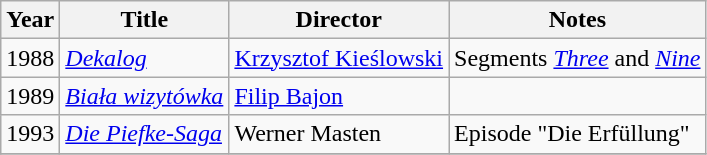<table class="wikitable">
<tr>
<th>Year</th>
<th>Title</th>
<th>Director</th>
<th>Notes</th>
</tr>
<tr>
<td>1988</td>
<td><em><a href='#'>Dekalog</a></em></td>
<td><a href='#'>Krzysztof Kieślowski</a></td>
<td>Segments <em><a href='#'>Three</a></em> and <em><a href='#'>Nine</a></em></td>
</tr>
<tr>
<td>1989</td>
<td><em><a href='#'>Biała wizytówka</a></em></td>
<td><a href='#'>Filip Bajon</a></td>
<td></td>
</tr>
<tr>
<td>1993</td>
<td><em><a href='#'>Die Piefke-Saga</a></em></td>
<td>Werner Masten</td>
<td>Episode "Die Erfüllung"</td>
</tr>
<tr>
</tr>
</table>
